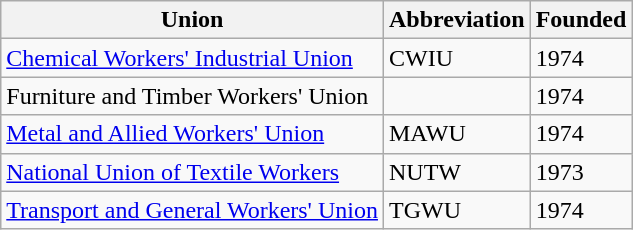<table class="wikitable sortable">
<tr>
<th>Union</th>
<th>Abbreviation</th>
<th>Founded</th>
</tr>
<tr>
<td><a href='#'>Chemical Workers' Industrial Union</a></td>
<td>CWIU</td>
<td>1974</td>
</tr>
<tr>
<td>Furniture and Timber Workers' Union</td>
<td></td>
<td>1974</td>
</tr>
<tr>
<td><a href='#'>Metal and Allied Workers' Union</a></td>
<td>MAWU</td>
<td>1974</td>
</tr>
<tr>
<td><a href='#'>National Union of Textile Workers</a></td>
<td>NUTW</td>
<td>1973</td>
</tr>
<tr>
<td><a href='#'>Transport and General Workers' Union</a></td>
<td>TGWU</td>
<td>1974</td>
</tr>
</table>
